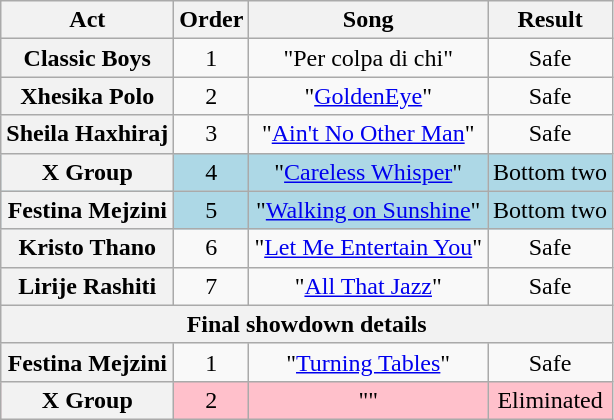<table class="wikitable plainrowheaders" style="text-align:center;">
<tr>
<th scope="col">Act</th>
<th scope="col">Order</th>
<th scope="col">Song</th>
<th scope="col">Result</th>
</tr>
<tr>
<th scope="row">Classic Boys</th>
<td>1</td>
<td>"Per colpa di chi"</td>
<td>Safe</td>
</tr>
<tr>
<th scope="row">Xhesika Polo</th>
<td>2</td>
<td>"<a href='#'>GoldenEye</a>"</td>
<td>Safe</td>
</tr>
<tr>
<th scope="row">Sheila Haxhiraj</th>
<td>3</td>
<td>"<a href='#'>Ain't No Other Man</a>"</td>
<td>Safe</td>
</tr>
<tr style="background:lightblue;">
<th scope="row">X Group</th>
<td>4</td>
<td>"<a href='#'>Careless Whisper</a>"</td>
<td>Bottom two</td>
</tr>
<tr style="background:lightblue;">
<th scope="row">Festina Mejzini</th>
<td>5</td>
<td>"<a href='#'>Walking on Sunshine</a>"</td>
<td>Bottom two</td>
</tr>
<tr>
<th scope="row">Kristo Thano</th>
<td>6</td>
<td>"<a href='#'>Let Me Entertain You</a>"</td>
<td>Safe</td>
</tr>
<tr>
<th scope="row">Lirije Rashiti</th>
<td>7</td>
<td>"<a href='#'>All That Jazz</a>"</td>
<td>Safe</td>
</tr>
<tr>
<th colspan="5">Final showdown details</th>
</tr>
<tr>
<th scope="row">Festina Mejzini</th>
<td>1</td>
<td>"<a href='#'>Turning Tables</a>"</td>
<td>Safe</td>
</tr>
<tr style="background:pink;">
<th scope="row">X Group</th>
<td>2</td>
<td>""</td>
<td>Eliminated</td>
</tr>
</table>
